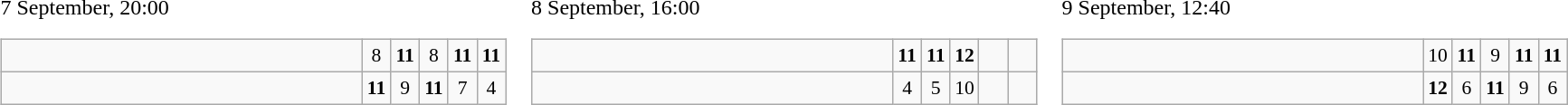<table>
<tr>
<td>7 September, 20:00<br><table class="wikitable" style="text-align:center; font-size:90%;">
<tr>
<td style="width:18em; text-align:left;"><strong></strong></td>
<td style="width:1em">8</td>
<td style="width:1em"><strong>11</strong></td>
<td style="width:1em">8</td>
<td style="width:1em"><strong>11</strong></td>
<td style="width:1em"><strong>11</strong></td>
</tr>
<tr>
<td style="text-align:left;"></td>
<td><strong>11</strong></td>
<td>9</td>
<td><strong>11</strong></td>
<td>7</td>
<td>4</td>
</tr>
</table>
</td>
<td>8 September, 16:00<br><table class="wikitable" style="text-align:center; font-size:90%;">
<tr>
<td style="width:18em; text-align:left;"><strong></strong></td>
<td style="width:1em"><strong>11</strong></td>
<td style="width:1em"><strong>11</strong></td>
<td style="width:1em"><strong>12</strong></td>
<td style="width:1em"></td>
<td style="width:1em"></td>
</tr>
<tr>
<td style="text-align:left;"></td>
<td>4</td>
<td>5</td>
<td>10</td>
<td></td>
<td></td>
</tr>
</table>
</td>
<td>9 September, 12:40<br><table class="wikitable" style="text-align:center; font-size:90%;">
<tr>
<td style="width:18em; text-align:left;"><strong></strong></td>
<td style="width:1em">10</td>
<td style="width:1em"><strong>11</strong></td>
<td style="width:1em">9</td>
<td style="width:1em"><strong>11</strong></td>
<td style="width:1em"><strong>11</strong></td>
</tr>
<tr>
<td style="text-align:left;"></td>
<td><strong>12</strong></td>
<td>6</td>
<td><strong>11</strong></td>
<td>9</td>
<td>6</td>
</tr>
</table>
</td>
</tr>
</table>
